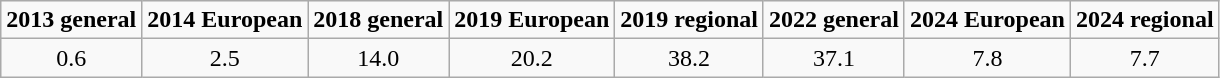<table class="wikitable" style="text-align:center">
<tr>
<td><strong>2013 general</strong></td>
<td><strong>2014 European</strong></td>
<td><strong>2018 general</strong></td>
<td><strong>2019 European</strong></td>
<td><strong>2019 regional</strong></td>
<td><strong>2022 general</strong></td>
<td><strong>2024 European</strong></td>
<td><strong>2024 regional</strong></td>
</tr>
<tr>
<td>0.6</td>
<td>2.5</td>
<td>14.0</td>
<td>20.2</td>
<td>38.2</td>
<td>37.1</td>
<td>7.8</td>
<td 6.8>7.7</td>
</tr>
</table>
